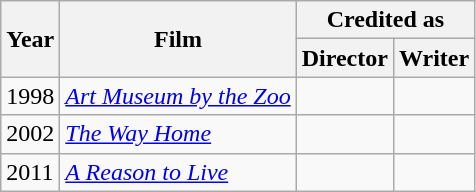<table class="wikitable sortable">
<tr>
<th rowspan="2">Year</th>
<th rowspan="2">Film</th>
<th colspan="2">Credited as</th>
</tr>
<tr>
<th>Director</th>
<th>Writer</th>
</tr>
<tr>
<td>1998</td>
<td><em><a href='#'>Art Museum by the Zoo</a></em></td>
<td></td>
<td></td>
</tr>
<tr>
<td>2002</td>
<td><em><a href='#'>The Way Home</a></em></td>
<td></td>
<td></td>
</tr>
<tr>
<td>2011</td>
<td><a href='#'><em>A Reason to Live</em></a></td>
<td></td>
<td></td>
</tr>
</table>
